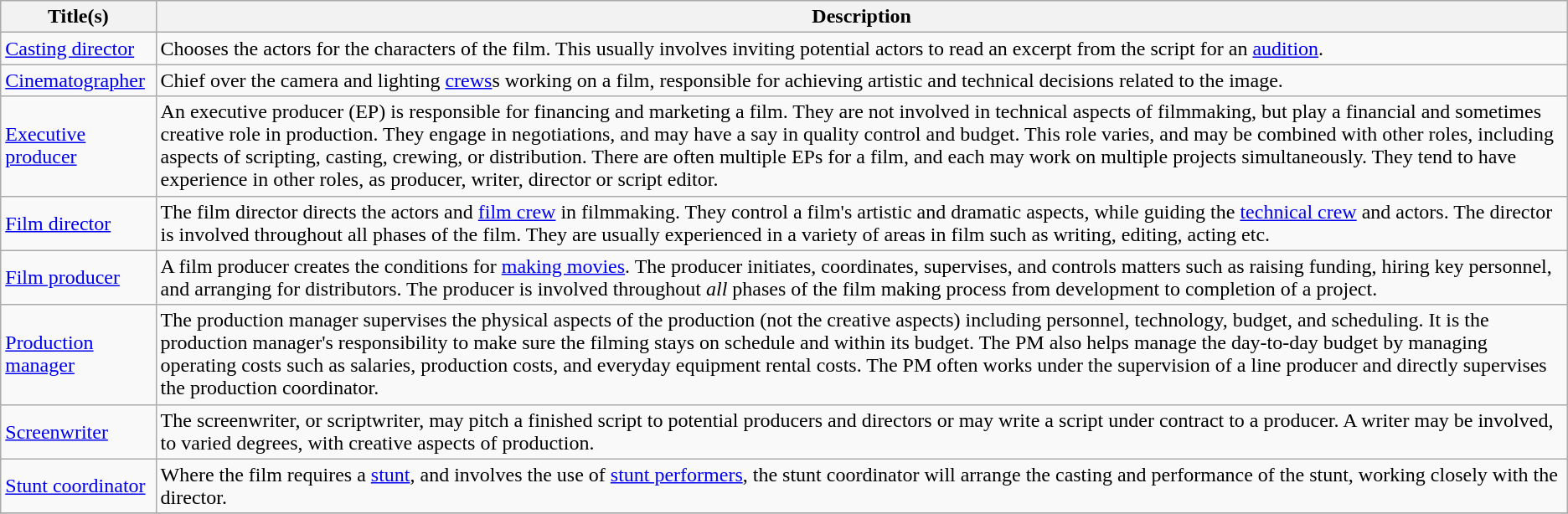<table class="wikitable sortable">
<tr>
<th>Title(s)</th>
<th>Description</th>
</tr>
<tr>
<td><a href='#'>Casting director</a></td>
<td>Chooses the actors for the characters of the film. This usually involves inviting potential actors to read an excerpt from the script for an <a href='#'>audition</a>.</td>
</tr>
<tr>
<td><a href='#'>Cinematographer</a></td>
<td>Chief over the camera and lighting <a href='#'>crews</a>s working on a film, responsible for achieving artistic and technical decisions related to the image.</td>
</tr>
<tr>
<td><a href='#'>Executive producer</a></td>
<td>An executive producer (EP) is responsible for financing and marketing a film.  They are not involved in technical aspects of filmmaking, but play a financial and sometimes creative role in production. They engage in negotiations, and may have a say in quality control and budget. This role varies, and may be combined with other roles, including aspects of scripting, casting, crewing, or distribution. There are often multiple EPs for a film, and each may work on multiple projects simultaneously. They tend to have experience in other roles, as producer, writer, director or script editor.</td>
</tr>
<tr>
<td><a href='#'>Film director</a></td>
<td>The film director directs the actors and <a href='#'>film crew</a> in filmmaking. They control a film's artistic and dramatic aspects, while guiding the <a href='#'>technical crew</a> and actors. The director is involved throughout all phases of the film. They are usually experienced in a variety of areas in film such as writing, editing, acting etc.</td>
</tr>
<tr>
<td><a href='#'>Film producer</a></td>
<td>A film producer creates the conditions for <a href='#'>making movies</a>. The producer initiates, coordinates, supervises, and controls matters such as raising funding, hiring key personnel, and arranging for distributors. The producer is involved throughout <em>all</em> phases of the film making process from development to completion of a project.</td>
</tr>
<tr>
<td><a href='#'>Production manager</a></td>
<td>The production manager supervises the physical aspects of the production (not the creative aspects) including personnel, technology, budget, and scheduling. It is the production manager's responsibility to make sure the filming stays on schedule and within its budget. The PM also helps manage the day-to-day budget by managing operating costs such as salaries, production costs, and everyday equipment rental costs. The PM often works under the supervision of a line producer and directly supervises the production coordinator.</td>
</tr>
<tr>
<td><a href='#'>Screenwriter</a></td>
<td>The screenwriter, or scriptwriter, may pitch a finished script to potential producers and directors or may write a script under contract to a producer. A writer may be involved, to varied degrees, with creative aspects of production.</td>
</tr>
<tr>
<td><a href='#'>Stunt coordinator</a></td>
<td>Where the film requires a <a href='#'>stunt</a>, and involves the use of <a href='#'>stunt performers</a>, the stunt coordinator will arrange the casting and performance of the stunt, working closely with the director.</td>
</tr>
<tr>
</tr>
</table>
